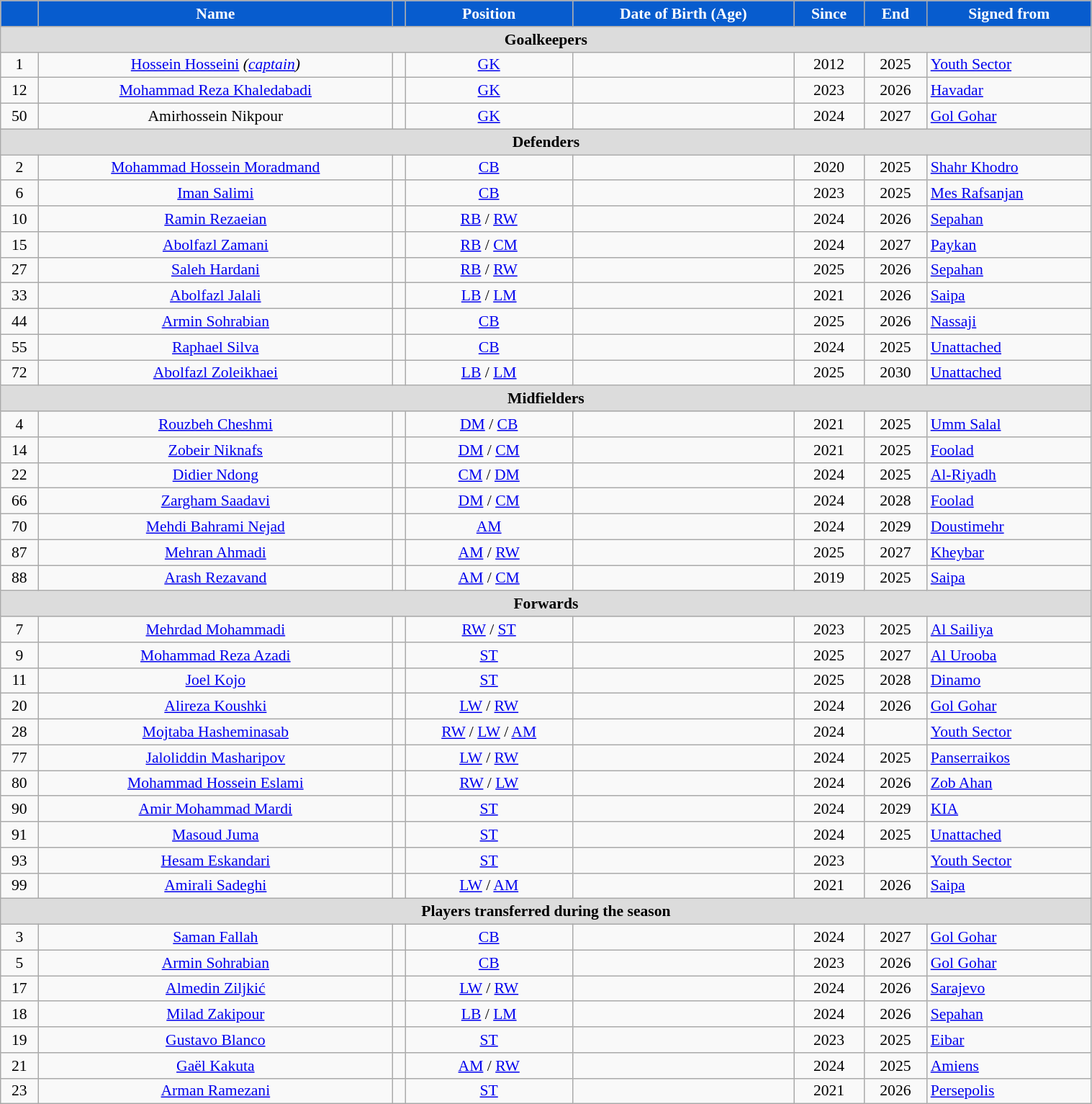<table class="wikitable" style="text-align:center; font-size:90%; width:80%;">
<tr>
<th style="background:#075CCE; color:white; text-align:center;"></th>
<th style="background:#075CCE; color:white; text-align:center;">Name</th>
<th style="background:#075CCE; color:white; text-align:center;"></th>
<th style="background:#075CCE; color:white; text-align:center;">Position</th>
<th style="background:#075CCE; color:white; text-align:center;">Date of Birth (Age)</th>
<th style="background:#075CCE; color:white; text-align:center;">Since</th>
<th style="background:#075CCE; color:white; text-align:center;">End</th>
<th style="background:#075CCE; color:white; text-align:center;">Signed from</th>
</tr>
<tr>
<th colspan=10 style="background: #DCDCDC" align=right>Goalkeepers</th>
</tr>
<tr>
<td>1</td>
<td><a href='#'>Hossein Hosseini</a> <em>(<a href='#'>captain</a>)</em></td>
<td></td>
<td><a href='#'>GK</a></td>
<td></td>
<td>2012</td>
<td>2025</td>
<td style="text-align:left;"> <a href='#'>Youth Sector</a></td>
</tr>
<tr>
<td>12</td>
<td><a href='#'>Mohammad Reza Khaledabadi</a></td>
<td></td>
<td><a href='#'>GK</a></td>
<td></td>
<td>2023</td>
<td>2026</td>
<td style="text-align:left;"> <a href='#'>Havadar</a></td>
</tr>
<tr>
<td>50</td>
<td>Amirhossein Nikpour</td>
<td></td>
<td><a href='#'>GK</a></td>
<td></td>
<td>2024</td>
<td>2027</td>
<td style="text-align:left;"> <a href='#'>Gol Gohar</a></td>
</tr>
<tr>
<th colspan=11 style="background: #DCDCDC" align=right>Defenders</th>
</tr>
<tr>
<td>2</td>
<td><a href='#'>Mohammad Hossein Moradmand</a></td>
<td></td>
<td><a href='#'>CB</a></td>
<td></td>
<td>2020</td>
<td>2025</td>
<td style="text-align:left;"> <a href='#'>Shahr Khodro</a></td>
</tr>
<tr>
<td>6</td>
<td><a href='#'>Iman Salimi</a></td>
<td></td>
<td><a href='#'>CB</a></td>
<td></td>
<td>2023</td>
<td>2025</td>
<td style="text-align:left;"> <a href='#'>Mes Rafsanjan</a></td>
</tr>
<tr>
<td>10</td>
<td><a href='#'>Ramin Rezaeian</a></td>
<td></td>
<td><a href='#'>RB</a> / <a href='#'>RW</a></td>
<td></td>
<td>2024</td>
<td>2026</td>
<td style="text-align:left;"> <a href='#'>Sepahan</a></td>
</tr>
<tr>
<td>15</td>
<td><a href='#'>Abolfazl Zamani</a></td>
<td></td>
<td><a href='#'>RB</a> / <a href='#'>CM</a></td>
<td></td>
<td>2024</td>
<td>2027</td>
<td style="text-align:left;"> <a href='#'>Paykan</a></td>
</tr>
<tr>
<td>27</td>
<td><a href='#'>Saleh Hardani</a></td>
<td></td>
<td><a href='#'>RB</a> / <a href='#'>RW</a></td>
<td></td>
<td>2025</td>
<td>2026</td>
<td style="text-align:left;"> <a href='#'>Sepahan</a></td>
</tr>
<tr>
<td>33</td>
<td><a href='#'>Abolfazl Jalali</a></td>
<td></td>
<td><a href='#'>LB</a> / <a href='#'>LM</a></td>
<td></td>
<td>2021</td>
<td>2026</td>
<td style="text-align:left;"> <a href='#'>Saipa</a></td>
</tr>
<tr>
<td>44</td>
<td><a href='#'>Armin Sohrabian</a></td>
<td></td>
<td><a href='#'>CB</a></td>
<td></td>
<td>2025</td>
<td>2026</td>
<td style="text-align:left;"> <a href='#'>Nassaji</a></td>
</tr>
<tr>
<td>55</td>
<td><a href='#'>Raphael Silva</a></td>
<td></td>
<td><a href='#'>CB</a></td>
<td></td>
<td>2024</td>
<td>2025</td>
<td style="text-align:left;"><a href='#'>Unattached</a></td>
</tr>
<tr>
<td>72</td>
<td><a href='#'>Abolfazl Zoleikhaei</a></td>
<td></td>
<td><a href='#'>LB</a> / <a href='#'>LM</a></td>
<td></td>
<td>2025</td>
<td>2030</td>
<td style="text-align:left;"><a href='#'>Unattached</a></td>
</tr>
<tr>
<th colspan=11 style="background: #DCDCDC" align=right>Midfielders</th>
</tr>
<tr>
<td>4</td>
<td><a href='#'>Rouzbeh Cheshmi</a></td>
<td></td>
<td><a href='#'>DM</a> / <a href='#'>CB</a></td>
<td></td>
<td>2021</td>
<td>2025</td>
<td style="text-align:left;"> <a href='#'>Umm Salal</a></td>
</tr>
<tr>
<td>14</td>
<td><a href='#'>Zobeir Niknafs</a></td>
<td></td>
<td><a href='#'>DM</a> / <a href='#'>CM</a></td>
<td></td>
<td>2021</td>
<td>2025</td>
<td style="text-align:left;"> <a href='#'>Foolad</a></td>
</tr>
<tr>
<td>22</td>
<td><a href='#'>Didier Ndong</a></td>
<td></td>
<td><a href='#'>CM</a> / <a href='#'>DM</a></td>
<td></td>
<td>2024</td>
<td>2025</td>
<td style="text-align:left;"> <a href='#'>Al-Riyadh</a></td>
</tr>
<tr>
<td>66</td>
<td><a href='#'>Zargham Saadavi</a></td>
<td></td>
<td><a href='#'>DM</a> / <a href='#'>CM</a></td>
<td></td>
<td>2024</td>
<td>2028</td>
<td style="text-align:left;"> <a href='#'>Foolad</a></td>
</tr>
<tr>
<td>70</td>
<td><a href='#'>Mehdi Bahrami Nejad</a></td>
<td></td>
<td><a href='#'>AM</a></td>
<td></td>
<td>2024</td>
<td>2029</td>
<td style="text-align:left;"> <a href='#'>Doustimehr</a></td>
</tr>
<tr>
<td>87</td>
<td><a href='#'>Mehran Ahmadi</a></td>
<td></td>
<td><a href='#'>AM</a> / <a href='#'>RW</a></td>
<td></td>
<td>2025</td>
<td>2027</td>
<td style="text-align:left;"> <a href='#'>Kheybar</a></td>
</tr>
<tr>
<td>88</td>
<td><a href='#'>Arash Rezavand</a></td>
<td></td>
<td><a href='#'>AM</a> / <a href='#'>CM</a></td>
<td></td>
<td>2019</td>
<td>2025</td>
<td style="text-align:left;"> <a href='#'>Saipa</a></td>
</tr>
<tr>
<th colspan=11 style="background: #DCDCDC" align=right>Forwards</th>
</tr>
<tr>
<td>7</td>
<td><a href='#'>Mehrdad Mohammadi</a></td>
<td></td>
<td><a href='#'>RW</a> / <a href='#'>ST</a></td>
<td></td>
<td>2023</td>
<td>2025</td>
<td style="text-align:left;"> <a href='#'>Al Sailiya</a></td>
</tr>
<tr>
<td>9</td>
<td><a href='#'>Mohammad Reza Azadi</a></td>
<td></td>
<td><a href='#'>ST</a></td>
<td></td>
<td>2025</td>
<td>2027</td>
<td style="text-align:left;"> <a href='#'>Al Urooba</a></td>
</tr>
<tr>
<td>11</td>
<td><a href='#'>Joel Kojo</a></td>
<td></td>
<td><a href='#'>ST</a></td>
<td></td>
<td>2025</td>
<td>2028</td>
<td style="text-align:left;"> <a href='#'>Dinamo</a></td>
</tr>
<tr>
<td>20</td>
<td><a href='#'>Alireza Koushki</a></td>
<td></td>
<td><a href='#'>LW</a> / <a href='#'>RW</a></td>
<td></td>
<td>2024</td>
<td>2026</td>
<td style="text-align:left;"> <a href='#'>Gol Gohar</a></td>
</tr>
<tr>
<td>28</td>
<td><a href='#'>Mojtaba Hasheminasab</a></td>
<td></td>
<td><a href='#'>RW</a> / <a href='#'>LW</a> / <a href='#'>AM</a></td>
<td></td>
<td>2024</td>
<td></td>
<td style="text-align:left;"> <a href='#'>Youth Sector</a></td>
</tr>
<tr>
<td>77</td>
<td><a href='#'>Jaloliddin Masharipov</a></td>
<td></td>
<td><a href='#'>LW</a> / <a href='#'>RW</a></td>
<td></td>
<td>2024</td>
<td>2025</td>
<td style="text-align:left;"> <a href='#'>Panserraikos</a></td>
</tr>
<tr>
<td>80</td>
<td><a href='#'>Mohammad Hossein Eslami</a></td>
<td></td>
<td><a href='#'>RW</a> / <a href='#'>LW</a></td>
<td></td>
<td>2024</td>
<td>2026</td>
<td style="text-align:left;"> <a href='#'>Zob Ahan</a></td>
</tr>
<tr>
<td>90</td>
<td><a href='#'>Amir Mohammad Mardi</a></td>
<td></td>
<td><a href='#'>ST</a></td>
<td></td>
<td>2024</td>
<td>2029</td>
<td style="text-align:left;"> <a href='#'>KIA</a></td>
</tr>
<tr>
<td>91</td>
<td><a href='#'>Masoud Juma</a></td>
<td></td>
<td><a href='#'>ST</a></td>
<td></td>
<td>2024</td>
<td>2025</td>
<td style="text-align:left;"><a href='#'>Unattached</a></td>
</tr>
<tr>
<td>93</td>
<td><a href='#'>Hesam Eskandari</a></td>
<td></td>
<td><a href='#'>ST</a></td>
<td></td>
<td>2023</td>
<td></td>
<td style="text-align:left;"> <a href='#'>Youth Sector</a></td>
</tr>
<tr>
<td>99</td>
<td><a href='#'>Amirali Sadeghi</a></td>
<td></td>
<td><a href='#'>LW</a> / <a href='#'>AM</a></td>
<td></td>
<td>2021</td>
<td>2026</td>
<td style="text-align:left;"> <a href='#'>Saipa</a></td>
</tr>
<tr>
<th colspan=10 style="background:#dcdcdc; text-align:center;">Players transferred during the season</th>
</tr>
<tr>
<td>3</td>
<td><a href='#'>Saman Fallah</a></td>
<td></td>
<td><a href='#'>CB</a></td>
<td></td>
<td>2024</td>
<td>2027</td>
<td style="text-align:left;"> <a href='#'>Gol Gohar</a></td>
</tr>
<tr>
<td>5</td>
<td><a href='#'>Armin Sohrabian</a></td>
<td></td>
<td><a href='#'>CB</a></td>
<td></td>
<td>2023</td>
<td>2026</td>
<td style="text-align:left;"> <a href='#'>Gol Gohar</a></td>
</tr>
<tr>
<td>17</td>
<td><a href='#'>Almedin Ziljkić</a></td>
<td></td>
<td><a href='#'>LW</a> / <a href='#'>RW</a></td>
<td></td>
<td>2024</td>
<td>2026</td>
<td style="text-align:left;"> <a href='#'>Sarajevo</a></td>
</tr>
<tr>
<td>18</td>
<td><a href='#'>Milad Zakipour</a></td>
<td></td>
<td><a href='#'>LB</a> / <a href='#'>LM</a></td>
<td></td>
<td>2024</td>
<td>2026</td>
<td style="text-align:left;"> <a href='#'>Sepahan</a></td>
</tr>
<tr>
<td>19</td>
<td><a href='#'>Gustavo Blanco</a></td>
<td></td>
<td><a href='#'>ST</a></td>
<td></td>
<td>2023</td>
<td>2025</td>
<td style="text-align:left;"> <a href='#'>Eibar</a></td>
</tr>
<tr>
<td>21</td>
<td><a href='#'>Gaël Kakuta</a></td>
<td></td>
<td><a href='#'>AM</a> / <a href='#'>RW</a></td>
<td></td>
<td>2024</td>
<td>2025</td>
<td style="text-align:left;"> <a href='#'>Amiens</a></td>
</tr>
<tr>
<td>23</td>
<td><a href='#'>Arman Ramezani</a></td>
<td></td>
<td><a href='#'>ST</a></td>
<td></td>
<td>2021</td>
<td>2026</td>
<td style="text-align:left;"> <a href='#'>Persepolis</a></td>
</tr>
</table>
